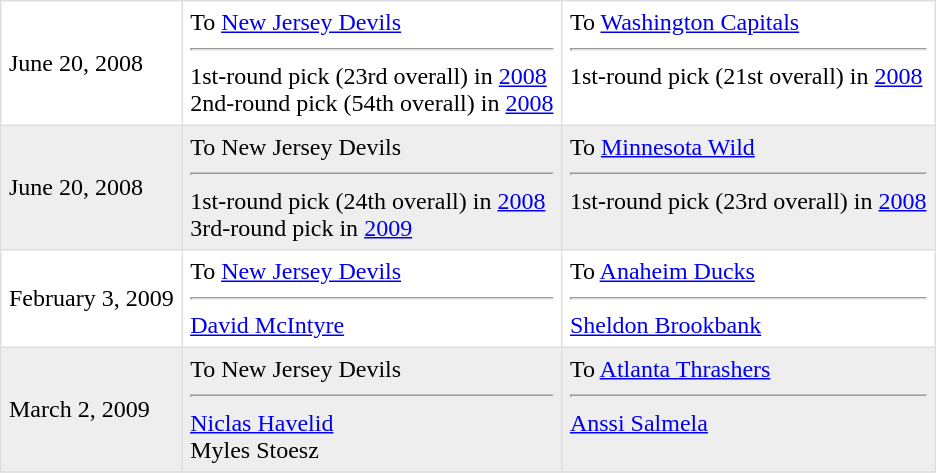<table border=1 style="border-collapse:collapse" bordercolor="#DFDFDF"  cellpadding="5">
<tr>
<td>June 20, 2008<br></td>
<td valign="top">To <a href='#'>New Jersey Devils</a> <hr>1st-round pick (23rd overall) in <a href='#'>2008</a><br>2nd-round pick (54th overall) in <a href='#'>2008</a></td>
<td valign="top">To <a href='#'>Washington Capitals</a> <hr>1st-round pick (21st overall) in <a href='#'>2008</a></td>
</tr>
<tr bgcolor="#eeeeee">
<td>June 20, 2008<br></td>
<td valign="top">To New Jersey Devils <hr>1st-round pick (24th overall) in <a href='#'>2008</a><br>3rd-round pick in <a href='#'>2009</a></td>
<td valign="top">To <a href='#'>Minnesota Wild</a> <hr>1st-round pick (23rd overall) in <a href='#'>2008</a></td>
</tr>
<tr>
<td>February 3, 2009<br></td>
<td valign="top">To <a href='#'>New Jersey Devils</a> <hr><a href='#'>David McIntyre</a></td>
<td valign="top">To <a href='#'>Anaheim Ducks</a> <hr><a href='#'>Sheldon Brookbank</a></td>
</tr>
<tr bgcolor="#eeeeee">
<td>March 2, 2009<br></td>
<td valign="top">To New Jersey Devils <hr><a href='#'>Niclas Havelid</a><br>Myles Stoesz</td>
<td valign="top">To <a href='#'>Atlanta Thrashers</a> <hr><a href='#'>Anssi Salmela</a></td>
</tr>
<tr>
</tr>
</table>
